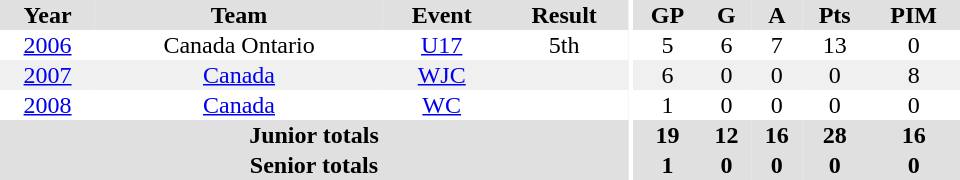<table border="0" cellpadding="1" cellspacing="0" ID="Table3" style="text-align:center; width:40em">
<tr bgcolor="#e0e0e0">
<th>Year</th>
<th>Team</th>
<th>Event</th>
<th>Result</th>
<th rowspan="99" bgcolor="#ffffff"></th>
<th>GP</th>
<th>G</th>
<th>A</th>
<th>Pts</th>
<th>PIM</th>
</tr>
<tr>
<td><a href='#'>2006</a></td>
<td>Canada Ontario</td>
<td><a href='#'>U17</a></td>
<td>5th</td>
<td>5</td>
<td>6</td>
<td>7</td>
<td>13</td>
<td>0</td>
</tr>
<tr bgcolor="#f0f0f0">
<td><a href='#'>2007</a></td>
<td><a href='#'>Canada</a></td>
<td><a href='#'>WJC</a></td>
<td></td>
<td>6</td>
<td>0</td>
<td>0</td>
<td>0</td>
<td>8</td>
</tr>
<tr>
<td><a href='#'>2008</a></td>
<td><a href='#'>Canada</a></td>
<td><a href='#'>WC</a></td>
<td></td>
<td>1</td>
<td>0</td>
<td>0</td>
<td>0</td>
<td>0</td>
</tr>
<tr bgcolor="#e0e0e0">
<th colspan="4">Junior totals</th>
<th>19</th>
<th>12</th>
<th>16</th>
<th>28</th>
<th>16</th>
</tr>
<tr bgcolor="#e0e0e0">
<th colspan="4">Senior totals</th>
<th>1</th>
<th>0</th>
<th>0</th>
<th>0</th>
<th>0</th>
</tr>
</table>
